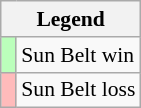<table class="wikitable" style="font-size:90%">
<tr>
<th colspan="2">Legend</th>
</tr>
<tr>
<td style="background:#bfb;"> </td>
<td>Sun Belt win</td>
</tr>
<tr>
<td style="background:#fbb;"> </td>
<td>Sun Belt loss</td>
</tr>
</table>
